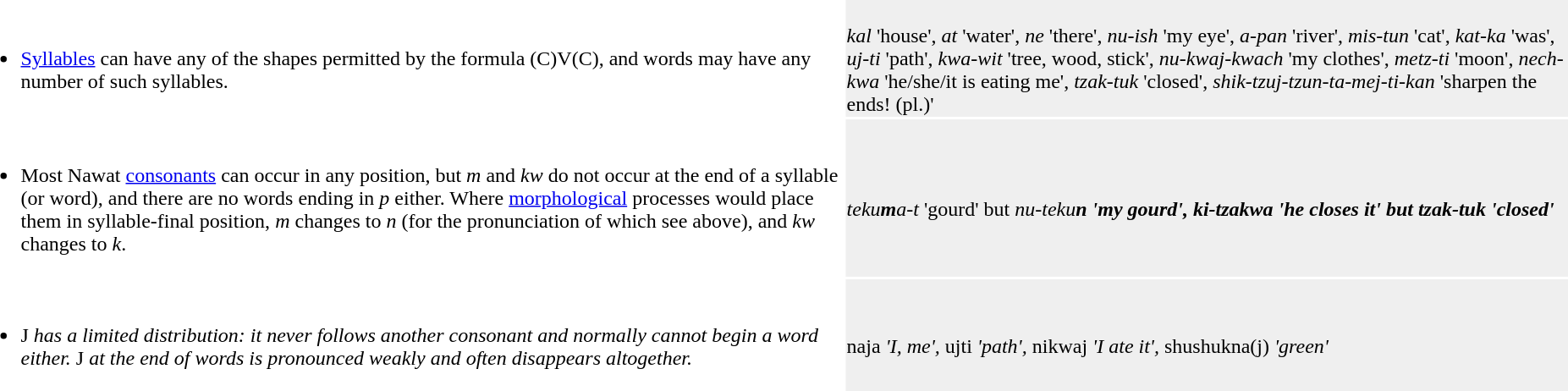<table>
<tr>
<td><br><ul><li><a href='#'>Syllables</a> can have any of the shapes permitted by the formula (C)V(C), and words may have any number of such syllables.</li></ul></td>
<td style="background:#efefef;"><br><em>kal</em> 'house', <em>at</em> 'water', <em>ne</em> 'there', <em>nu-ish</em> 'my eye', <em>a-pan</em> 'river', <em>mis-tun</em> 'cat', <em>kat-ka</em> 'was', <em>uj-ti</em> 'path', <em>kwa-wit</em> 'tree, wood, stick', <em>nu-kwaj-kwach</em> 'my clothes', <em>metz-ti</em> 'moon', <em>nech-kwa</em> 'he/she/it is eating me', <em>tzak-tuk</em> 'closed', <em>shik-tzuj-tzun-ta-mej-ti-kan</em> 'sharpen the ends! (pl.)'</td>
</tr>
<tr>
<td><br><ul><li>Most Nawat <a href='#'>consonants</a> can occur in any position, but <em>m</em> and <em>kw</em> do not occur at the end of a syllable (or word), and there are no words ending in <em>p</em> either. Where <a href='#'>morphological</a> processes would place them in syllable-final position, <em>m</em> changes to <em>n</em> (for the pronunciation of which see above), and <em>kw</em> changes to <em>k</em>.</li></ul></td>
<td style="background:#efefef;"><br><em>teku<strong>m</strong>a-t</em> 'gourd' but <em>nu-teku<strong>n<strong><em> 'my gourd', </em>ki-tza</strong>kw<strong>a<em> 'he closes it' but </em>tza</strong>k<strong>-tuk<em> 'closed'</td>
</tr>
<tr>
<td><br><ul><li></em>J<em> has a limited distribution: it never follows another consonant and normally cannot begin a word either. </em>J<em> at the end of words is pronounced weakly and often disappears altogether.</li></ul></td>
<td style="background:#efefef;"><br></em>naja<em> 'I, me', </em>ujti<em> 'path', </em>nikwaj<em> 'I ate it', </em>shushukna(j)<em> 'green'</td>
</tr>
</table>
